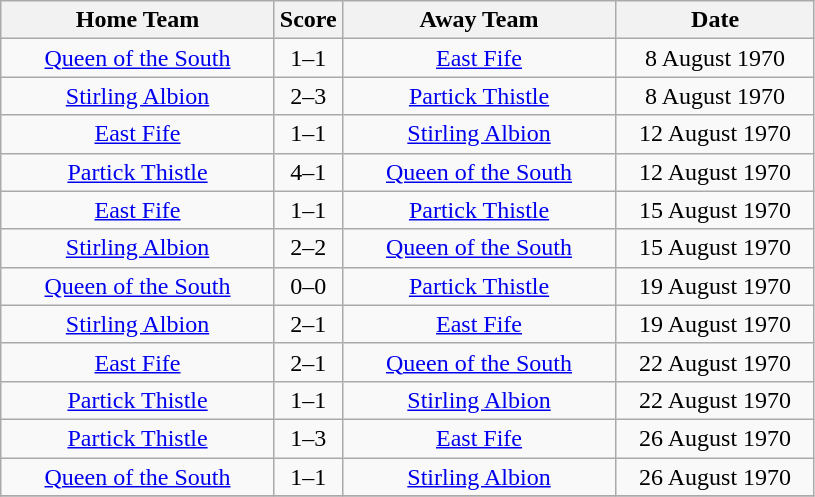<table class="wikitable" style="text-align:center;">
<tr>
<th width=175>Home Team</th>
<th width=20>Score</th>
<th width=175>Away Team</th>
<th width= 125>Date</th>
</tr>
<tr>
<td><a href='#'>Queen of the South</a></td>
<td>1–1</td>
<td><a href='#'>East Fife</a></td>
<td>8 August 1970</td>
</tr>
<tr>
<td><a href='#'>Stirling Albion</a></td>
<td>2–3</td>
<td><a href='#'>Partick Thistle</a></td>
<td>8 August 1970</td>
</tr>
<tr>
<td><a href='#'>East Fife</a></td>
<td>1–1</td>
<td><a href='#'>Stirling Albion</a></td>
<td>12 August 1970</td>
</tr>
<tr>
<td><a href='#'>Partick Thistle</a></td>
<td>4–1</td>
<td><a href='#'>Queen of the South</a></td>
<td>12 August 1970</td>
</tr>
<tr>
<td><a href='#'>East Fife</a></td>
<td>1–1</td>
<td><a href='#'>Partick Thistle</a></td>
<td>15 August 1970</td>
</tr>
<tr>
<td><a href='#'>Stirling Albion</a></td>
<td>2–2</td>
<td><a href='#'>Queen of the South</a></td>
<td>15 August 1970</td>
</tr>
<tr>
<td><a href='#'>Queen of the South</a></td>
<td>0–0</td>
<td><a href='#'>Partick Thistle</a></td>
<td>19 August 1970</td>
</tr>
<tr>
<td><a href='#'>Stirling Albion</a></td>
<td>2–1</td>
<td><a href='#'>East Fife</a></td>
<td>19 August 1970</td>
</tr>
<tr>
<td><a href='#'>East Fife</a></td>
<td>2–1</td>
<td><a href='#'>Queen of the South</a></td>
<td>22 August 1970</td>
</tr>
<tr>
<td><a href='#'>Partick Thistle</a></td>
<td>1–1</td>
<td><a href='#'>Stirling Albion</a></td>
<td>22 August 1970</td>
</tr>
<tr>
<td><a href='#'>Partick Thistle</a></td>
<td>1–3</td>
<td><a href='#'>East Fife</a></td>
<td>26 August 1970</td>
</tr>
<tr>
<td><a href='#'>Queen of the South</a></td>
<td>1–1</td>
<td><a href='#'>Stirling Albion</a></td>
<td>26 August 1970</td>
</tr>
<tr>
</tr>
</table>
